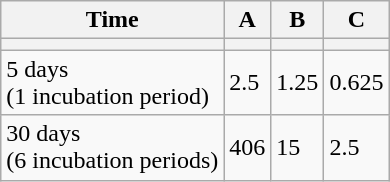<table class="wikitable">
<tr>
<th>Time</th>
<th>A</th>
<th>B</th>
<th>C</th>
</tr>
<tr>
<th></th>
<th></th>
<th></th>
<th></th>
</tr>
<tr>
<td>5 days <br> (1 incubation period)</td>
<td>2.5</td>
<td>1.25</td>
<td>0.625</td>
</tr>
<tr>
<td>30 days <br> (6 incubation periods)</td>
<td>406</td>
<td>15</td>
<td>2.5</td>
</tr>
</table>
